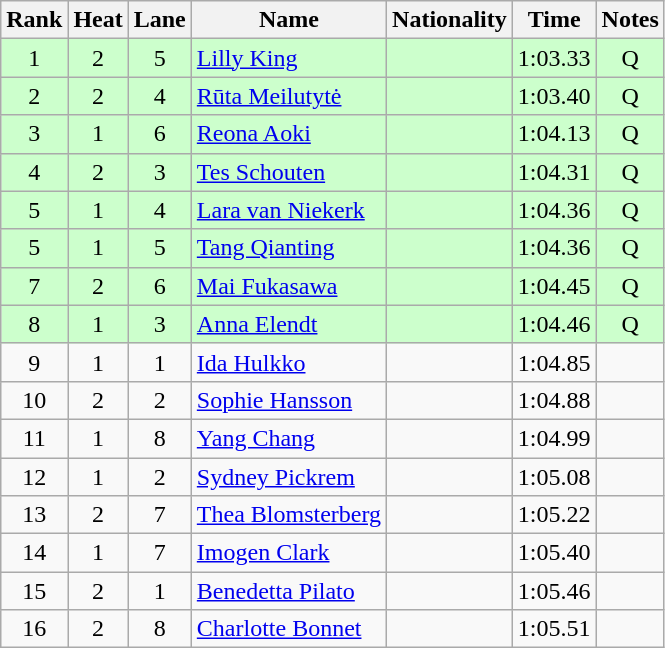<table class="wikitable sortable" style="text-align:center">
<tr>
<th>Rank</th>
<th>Heat</th>
<th>Lane</th>
<th>Name</th>
<th>Nationality</th>
<th>Time</th>
<th>Notes</th>
</tr>
<tr bgcolor=ccffcc>
<td>1</td>
<td>2</td>
<td>5</td>
<td align=left><a href='#'>Lilly King</a></td>
<td align=left></td>
<td>1:03.33</td>
<td>Q</td>
</tr>
<tr bgcolor=ccffcc>
<td>2</td>
<td>2</td>
<td>4</td>
<td align=left><a href='#'>Rūta Meilutytė</a></td>
<td align=left></td>
<td>1:03.40</td>
<td>Q</td>
</tr>
<tr bgcolor=ccffcc>
<td>3</td>
<td>1</td>
<td>6</td>
<td align=left><a href='#'>Reona Aoki</a></td>
<td align=left></td>
<td>1:04.13</td>
<td>Q</td>
</tr>
<tr bgcolor=ccffcc>
<td>4</td>
<td>2</td>
<td>3</td>
<td align=left><a href='#'>Tes Schouten</a></td>
<td align=left></td>
<td>1:04.31</td>
<td>Q</td>
</tr>
<tr bgcolor=ccffcc>
<td>5</td>
<td>1</td>
<td>4</td>
<td align=left><a href='#'>Lara van Niekerk</a></td>
<td align=left></td>
<td>1:04.36</td>
<td>Q</td>
</tr>
<tr bgcolor=ccffcc>
<td>5</td>
<td>1</td>
<td>5</td>
<td align=left><a href='#'>Tang Qianting</a></td>
<td align=left></td>
<td>1:04.36</td>
<td>Q</td>
</tr>
<tr bgcolor=ccffcc>
<td>7</td>
<td>2</td>
<td>6</td>
<td align=left><a href='#'>Mai Fukasawa</a></td>
<td align=left></td>
<td>1:04.45</td>
<td>Q</td>
</tr>
<tr bgcolor=ccffcc>
<td>8</td>
<td>1</td>
<td>3</td>
<td align=left><a href='#'>Anna Elendt</a></td>
<td align=left></td>
<td>1:04.46</td>
<td>Q</td>
</tr>
<tr>
<td>9</td>
<td>1</td>
<td>1</td>
<td align=left><a href='#'>Ida Hulkko</a></td>
<td align=left></td>
<td>1:04.85</td>
<td></td>
</tr>
<tr>
<td>10</td>
<td>2</td>
<td>2</td>
<td align=left><a href='#'>Sophie Hansson</a></td>
<td align=left></td>
<td>1:04.88</td>
<td></td>
</tr>
<tr>
<td>11</td>
<td>1</td>
<td>8</td>
<td align=left><a href='#'>Yang Chang</a></td>
<td align=left></td>
<td>1:04.99</td>
<td></td>
</tr>
<tr>
<td>12</td>
<td>1</td>
<td>2</td>
<td align=left><a href='#'>Sydney Pickrem</a></td>
<td align=left></td>
<td>1:05.08</td>
<td></td>
</tr>
<tr>
<td>13</td>
<td>2</td>
<td>7</td>
<td align=left><a href='#'>Thea Blomsterberg</a></td>
<td align=left></td>
<td>1:05.22</td>
<td></td>
</tr>
<tr>
<td>14</td>
<td>1</td>
<td>7</td>
<td align=left><a href='#'>Imogen Clark</a></td>
<td align=left></td>
<td>1:05.40</td>
<td></td>
</tr>
<tr>
<td>15</td>
<td>2</td>
<td>1</td>
<td align=left><a href='#'>Benedetta Pilato</a></td>
<td align=left></td>
<td>1:05.46</td>
<td></td>
</tr>
<tr>
<td>16</td>
<td>2</td>
<td>8</td>
<td align=left><a href='#'>Charlotte Bonnet</a></td>
<td align=left></td>
<td>1:05.51</td>
<td></td>
</tr>
</table>
